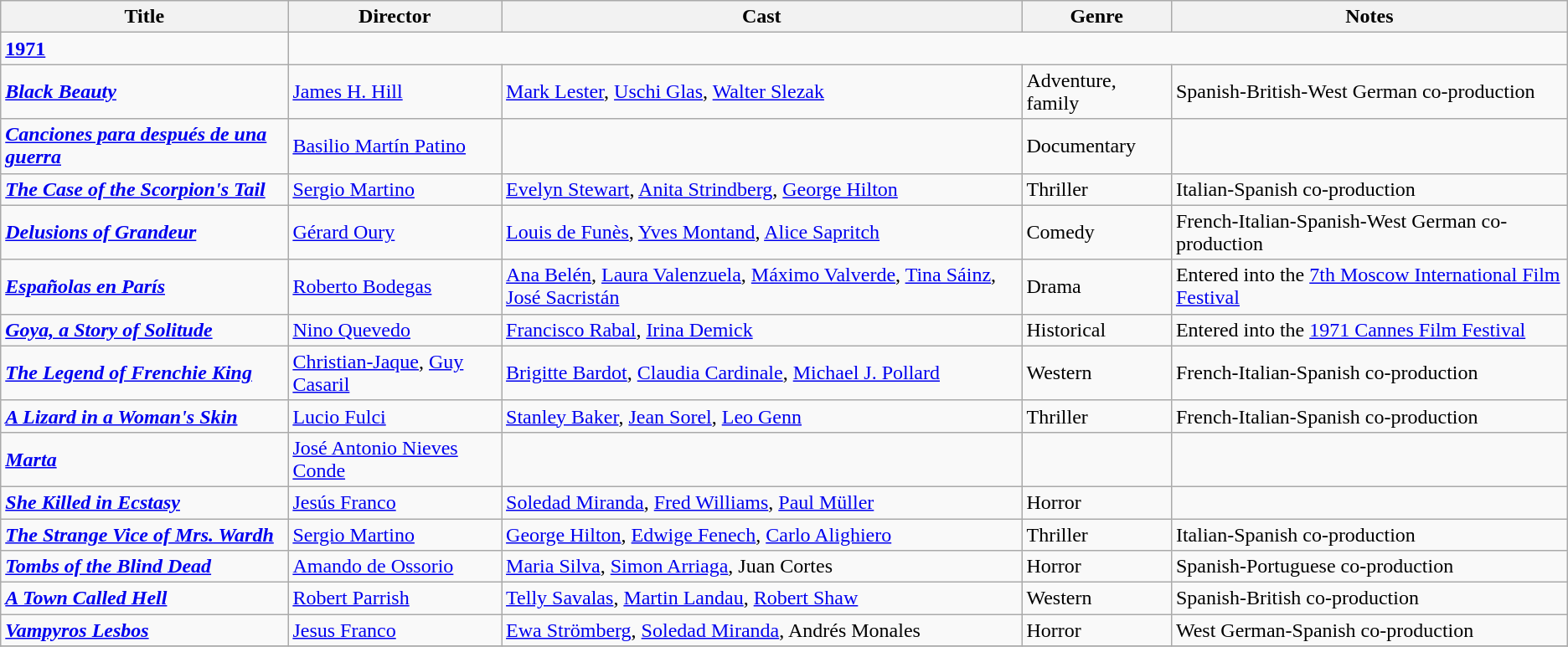<table class="wikitable">
<tr>
<th>Title</th>
<th>Director</th>
<th>Cast</th>
<th>Genre</th>
<th>Notes</th>
</tr>
<tr>
<td><strong><a href='#'>1971</a></strong></td>
</tr>
<tr>
<td><strong><em><a href='#'>Black Beauty</a></em></strong></td>
<td><a href='#'>James H. Hill</a></td>
<td><a href='#'>Mark Lester</a>, <a href='#'>Uschi Glas</a>, <a href='#'>Walter Slezak</a></td>
<td>Adventure, family</td>
<td>Spanish-British-West German co-production</td>
</tr>
<tr>
<td><strong><em><a href='#'>Canciones para después de una guerra</a></em></strong></td>
<td><a href='#'>Basilio Martín Patino</a></td>
<td></td>
<td>Documentary</td>
<td></td>
</tr>
<tr>
<td><strong><em><a href='#'>The Case of the Scorpion's Tail</a></em></strong></td>
<td><a href='#'>Sergio Martino</a></td>
<td><a href='#'>Evelyn Stewart</a>, <a href='#'>Anita Strindberg</a>, <a href='#'>George Hilton</a></td>
<td>Thriller</td>
<td>Italian-Spanish co-production</td>
</tr>
<tr>
<td><strong><em><a href='#'>Delusions of Grandeur</a></em></strong></td>
<td><a href='#'>Gérard Oury</a></td>
<td><a href='#'>Louis de Funès</a>, <a href='#'>Yves Montand</a>, <a href='#'>Alice Sapritch</a></td>
<td>Comedy</td>
<td>French-Italian-Spanish-West German co-production</td>
</tr>
<tr>
<td><strong><em><a href='#'>Españolas en París</a></em></strong></td>
<td><a href='#'>Roberto Bodegas</a></td>
<td><a href='#'>Ana Belén</a>, <a href='#'>Laura Valenzuela</a>, <a href='#'>Máximo Valverde</a>, <a href='#'>Tina Sáinz</a>, <a href='#'>José Sacristán</a></td>
<td>Drama</td>
<td>Entered into the <a href='#'>7th Moscow International Film Festival</a></td>
</tr>
<tr>
<td><strong><em><a href='#'>Goya, a Story of Solitude</a></em></strong></td>
<td><a href='#'>Nino Quevedo</a></td>
<td><a href='#'>Francisco Rabal</a>, <a href='#'>Irina Demick</a></td>
<td>Historical</td>
<td>Entered into the <a href='#'>1971 Cannes Film Festival</a></td>
</tr>
<tr>
<td><strong><em><a href='#'>The Legend of Frenchie King</a></em></strong></td>
<td><a href='#'>Christian-Jaque</a>, <a href='#'>Guy Casaril</a></td>
<td><a href='#'>Brigitte Bardot</a>, <a href='#'>Claudia Cardinale</a>, <a href='#'>Michael J. Pollard</a></td>
<td>Western</td>
<td>French-Italian-Spanish co-production</td>
</tr>
<tr>
<td><strong><em><a href='#'>A Lizard in a Woman's Skin</a></em></strong></td>
<td><a href='#'>Lucio Fulci</a></td>
<td><a href='#'>Stanley Baker</a>, <a href='#'>Jean Sorel</a>, <a href='#'>Leo Genn</a></td>
<td>Thriller</td>
<td>French-Italian-Spanish co-production</td>
</tr>
<tr>
<td><strong><em><a href='#'>Marta</a></em></strong></td>
<td><a href='#'>José Antonio Nieves Conde</a></td>
<td></td>
<td></td>
<td></td>
</tr>
<tr>
<td><strong><em><a href='#'>She Killed in Ecstasy</a></em></strong></td>
<td><a href='#'>Jesús Franco</a></td>
<td><a href='#'>Soledad Miranda</a>, <a href='#'>Fred Williams</a>, <a href='#'>Paul Müller</a></td>
<td>Horror</td>
<td></td>
</tr>
<tr>
<td><strong><em><a href='#'>The Strange Vice of Mrs. Wardh</a></em></strong></td>
<td><a href='#'>Sergio Martino</a></td>
<td><a href='#'>George Hilton</a>, <a href='#'>Edwige Fenech</a>, <a href='#'>Carlo Alighiero</a></td>
<td>Thriller</td>
<td>Italian-Spanish co-production</td>
</tr>
<tr>
<td><strong><em><a href='#'>Tombs of the Blind Dead</a></em></strong></td>
<td><a href='#'>Amando de Ossorio</a></td>
<td><a href='#'>Maria Silva</a>, <a href='#'>Simon Arriaga</a>, Juan Cortes</td>
<td>Horror</td>
<td>Spanish-Portuguese co-production</td>
</tr>
<tr>
<td><strong><em><a href='#'>A Town Called Hell</a></em></strong></td>
<td><a href='#'>Robert Parrish</a></td>
<td><a href='#'>Telly Savalas</a>, <a href='#'>Martin Landau</a>, <a href='#'>Robert Shaw</a></td>
<td>Western</td>
<td>Spanish-British co-production</td>
</tr>
<tr>
<td><strong><em><a href='#'>Vampyros Lesbos</a></em></strong></td>
<td><a href='#'>Jesus Franco</a></td>
<td><a href='#'>Ewa Strömberg</a>, <a href='#'>Soledad Miranda</a>, Andrés Monales</td>
<td>Horror</td>
<td>West German-Spanish co-production</td>
</tr>
<tr>
</tr>
</table>
